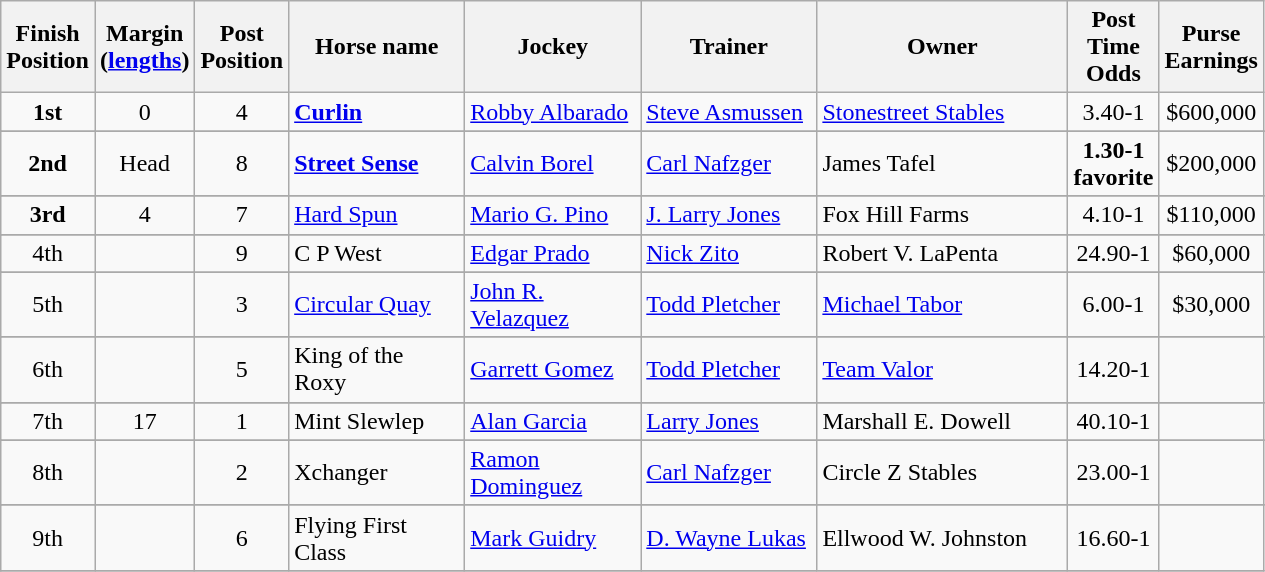<table class="wikitable sortable" style=font-size:90%">
<tr>
<th width="45px">Finish <br> Position</th>
<th width="45px">Margin<br> <span>(<a href='#'>lengths</a>)</span></th>
<th width="40px">Post <br> Position</th>
<th width="110px">Horse name</th>
<th width="110px">Jockey</th>
<th width="110px">Trainer</th>
<th width="160px">Owner</th>
<th width="50px">Post Time <br> Odds</th>
<th width="55px">Purse <br> Earnings</th>
</tr>
<tr>
<td align=center><strong>1<span>st</span></strong></td>
<td align=center>0</td>
<td align=center>4</td>
<td><strong><a href='#'>Curlin</a></strong></td>
<td><a href='#'>Robby Albarado</a></td>
<td><a href='#'>Steve Asmussen</a></td>
<td><a href='#'>Stonestreet Stables</a></td>
<td align=center>3.40-1</td>
<td align=center>$600,000</td>
</tr>
<tr>
</tr>
<tr>
<td align=center><strong>2<span>nd</span></strong></td>
<td align=center>Head</td>
<td align=center>8</td>
<td><strong><a href='#'>Street Sense</a></strong></td>
<td><a href='#'>Calvin Borel</a></td>
<td><a href='#'>Carl Nafzger</a></td>
<td>James Tafel</td>
<td align=center><strong>1.30-1 <br> <span>favorite</span></strong></td>
<td align=center>$200,000</td>
</tr>
<tr>
</tr>
<tr>
<td align=center><strong>3<span>rd</span></strong></td>
<td align=center>4</td>
<td align=center>7</td>
<td><a href='#'>Hard Spun</a></td>
<td><a href='#'>Mario G. Pino</a></td>
<td><a href='#'>J. Larry Jones</a></td>
<td>Fox Hill Farms</td>
<td align=center>4.10-1</td>
<td align=center>$110,000</td>
</tr>
<tr>
</tr>
<tr>
<td align=center>4<span>th</span></td>
<td align=center></td>
<td align=center>9</td>
<td>C P West</td>
<td><a href='#'>Edgar Prado</a></td>
<td><a href='#'>Nick Zito</a></td>
<td>Robert V. LaPenta</td>
<td align=center>24.90-1</td>
<td align=center>$60,000</td>
</tr>
<tr>
</tr>
<tr>
<td align=center>5<span>th</span></td>
<td align=center></td>
<td align=center>3</td>
<td><a href='#'>Circular Quay</a></td>
<td><a href='#'>John R. Velazquez</a></td>
<td><a href='#'>Todd Pletcher</a></td>
<td><a href='#'>Michael Tabor</a></td>
<td align=center>6.00-1</td>
<td align=center>$30,000</td>
</tr>
<tr>
</tr>
<tr>
<td align=center>6<span>th</span></td>
<td align=center></td>
<td align=center>5</td>
<td>King of the Roxy</td>
<td><a href='#'>Garrett Gomez</a></td>
<td><a href='#'>Todd Pletcher</a></td>
<td><a href='#'>Team Valor</a></td>
<td align=center>14.20-1</td>
<td></td>
</tr>
<tr>
</tr>
<tr>
<td align=center>7<span>th</span></td>
<td align=center>17</td>
<td align=center>1</td>
<td>Mint Slewlep</td>
<td><a href='#'>Alan Garcia</a></td>
<td><a href='#'>Larry Jones</a></td>
<td>Marshall E. Dowell</td>
<td align=center>40.10-1</td>
<td></td>
</tr>
<tr>
</tr>
<tr>
<td align=center>8<span>th</span></td>
<td align=center></td>
<td align=center>2</td>
<td>Xchanger</td>
<td><a href='#'>Ramon Dominguez</a></td>
<td><a href='#'>Carl Nafzger</a></td>
<td>Circle Z Stables</td>
<td align=center>23.00-1</td>
<td></td>
</tr>
<tr>
</tr>
<tr>
<td align=center>9<span>th</span></td>
<td align=center></td>
<td align=center>6</td>
<td>Flying First Class</td>
<td><a href='#'>Mark Guidry</a></td>
<td><a href='#'>D. Wayne Lukas</a></td>
<td>Ellwood W. Johnston</td>
<td align=center>16.60-1</td>
<td></td>
</tr>
<tr>
</tr>
</table>
